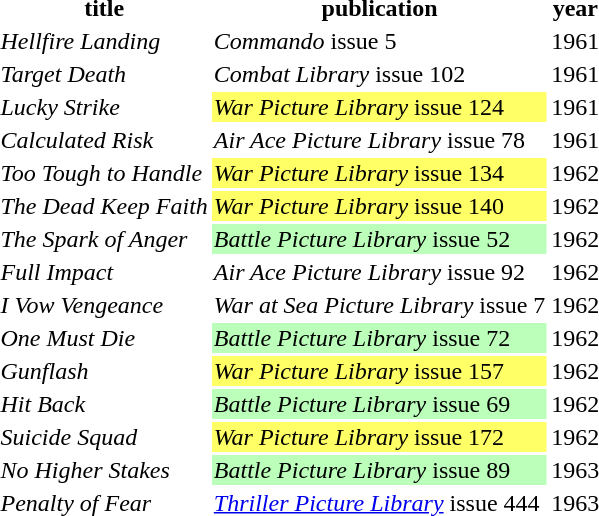<table class="sortable">
<tr>
<th>title</th>
<th>publication</th>
<th>year</th>
</tr>
<tr>
<td><em>Hellfire Landing</em></td>
<td><em>Commando</em> issue 5</td>
<td>1961</td>
</tr>
<tr>
<td><em>Target Death</em></td>
<td><em>Combat Library</em> issue 102</td>
<td>1961</td>
</tr>
<tr>
<td><em>Lucky Strike</em></td>
<td style="background:#ff6"><em>War Picture Library</em> issue 124</td>
<td>1961</td>
</tr>
<tr>
<td><em>Calculated Risk</em></td>
<td><em>Air Ace Picture Library</em> issue 78</td>
<td>1961</td>
</tr>
<tr>
<td><em>Too Tough to Handle</em></td>
<td style="background:#ff6"><em>War Picture Library</em> issue 134</td>
<td>1962</td>
</tr>
<tr>
<td><em>The Dead Keep Faith</em></td>
<td style="background:#ff6"><em>War Picture Library</em> issue 140</td>
<td>1962</td>
</tr>
<tr>
<td><em>The Spark of Anger</em></td>
<td style="background:#bfb"><em>Battle Picture Library</em> issue 52</td>
<td>1962</td>
</tr>
<tr>
<td><em>Full Impact</em></td>
<td><em>Air Ace Picture Library</em> issue 92</td>
<td>1962</td>
</tr>
<tr>
<td><em>I Vow Vengeance</em></td>
<td><em>War at Sea Picture Library</em> issue 7</td>
<td>1962</td>
</tr>
<tr>
<td><em>One Must Die</em></td>
<td style="background:#bfb"><em>Battle Picture Library</em> issue 72</td>
<td>1962</td>
</tr>
<tr>
<td><em>Gunflash</em></td>
<td style="background:#ff6"><em>War Picture Library</em> issue 157</td>
<td>1962</td>
</tr>
<tr>
<td><em>Hit Back</em></td>
<td style="background:#bfb"><em>Battle Picture Library</em> issue 69</td>
<td>1962</td>
</tr>
<tr>
<td><em>Suicide Squad</em></td>
<td style="background:#ff6"><em>War Picture Library</em> issue 172</td>
<td>1962</td>
</tr>
<tr>
<td><em>No Higher Stakes</em></td>
<td style="background:#bfb"><em>Battle Picture Library</em> issue 89</td>
<td>1963</td>
</tr>
<tr>
<td><em>Penalty of Fear</em></td>
<td><em><a href='#'>Thriller Picture Library</a></em> issue 444</td>
<td>1963</td>
</tr>
</table>
